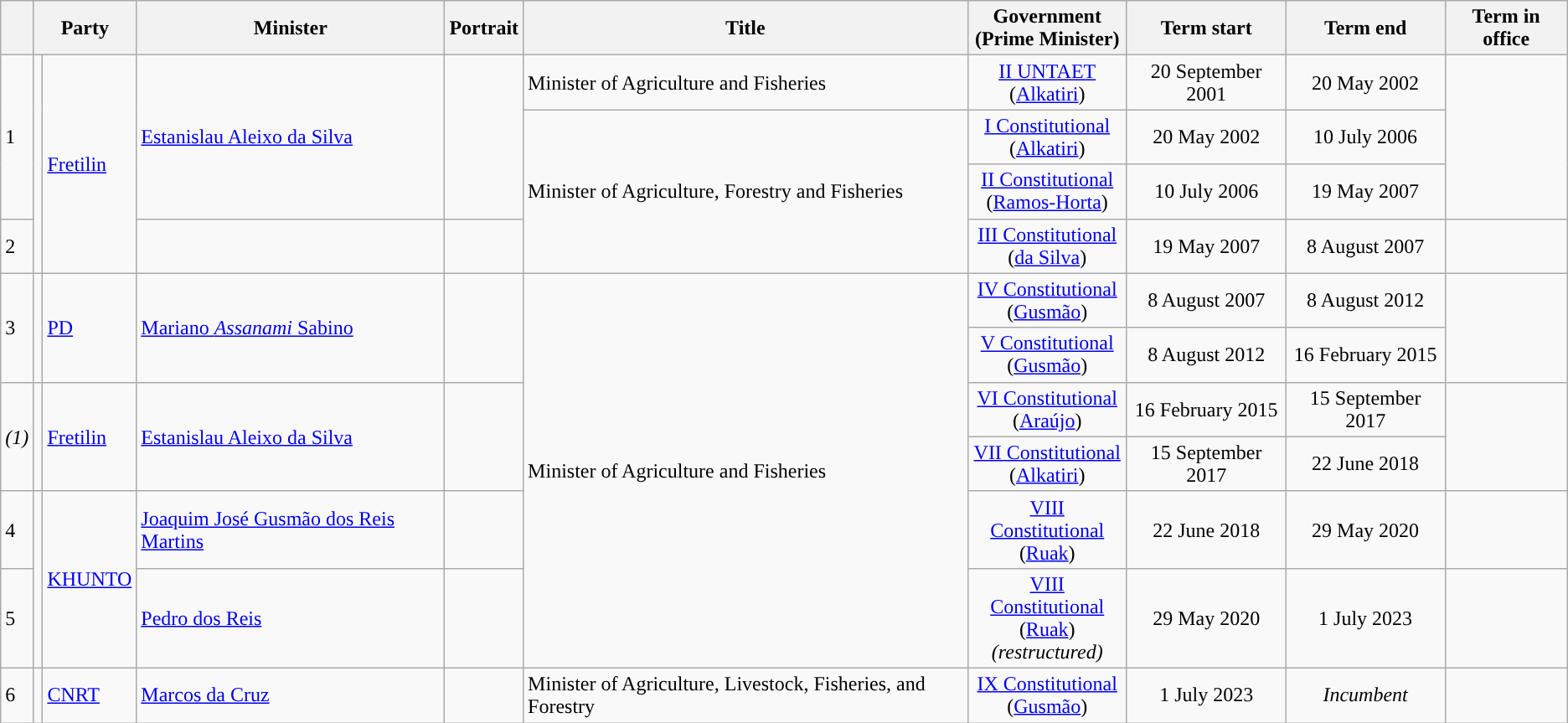<table class="wikitable sortable">
<tr>
<th></th>
<th colspan="2">Party</th>
<th>Minister</th>
<th>Portrait</th>
<th>Title</th>
<th>Government<br>(Prime Minister)</th>
<th>Term start</th>
<th>Term end</th>
<th>Term in office</th>
</tr>
<tr>
<td rowspan=3>1</td>
<td rowspan=4 style="background:"></td>
<td rowspan=4><a href='#'>Fretilin</a></td>
<td rowspan=3><a href='#'>Estanislau Aleixo da Silva</a></td>
<td rowspan=3></td>
<td>Minister of Agriculture and Fisheries</td>
<td align=center><a href='#'>II UNTAET</a><br>(<a href='#'>Alkatiri</a>)</td>
<td align=center>20 September 2001</td>
<td align=center>20 May 2002</td>
<td rowspan=3 align=right></td>
</tr>
<tr>
<td rowspan=3>Minister of Agriculture, Forestry and Fisheries</td>
<td align=center><a href='#'>I Constitutional</a><br>(<a href='#'>Alkatiri</a>)</td>
<td align=center>20 May 2002</td>
<td align=center>10 July 2006</td>
</tr>
<tr>
<td align=center><a href='#'>II Constitutional</a><br>(<a href='#'>Ramos-Horta</a>)</td>
<td align=center>10 July 2006</td>
<td align=center>19 May 2007</td>
</tr>
<tr>
<td>2</td>
<td></td>
<td></td>
<td align=center><a href='#'>III Constitutional</a><br>(<a href='#'>da Silva</a>)</td>
<td align=center>19 May 2007</td>
<td align=center>8 August 2007</td>
<td align=right></td>
</tr>
<tr>
<td rowspan=2>3</td>
<td rowspan=2 style="background:"></td>
<td rowspan=2><a href='#'>PD</a></td>
<td rowspan=2><a href='#'>Mariano <em>Assanami</em> Sabino</a></td>
<td rowspan=2></td>
<td rowspan=6>Minister of Agriculture and Fisheries</td>
<td align=center><a href='#'>IV Constitutional</a><br>(<a href='#'>Gusmão</a>)</td>
<td align=center>8 August 2007</td>
<td align=center>8 August 2012</td>
<td rowspan=2 align=right></td>
</tr>
<tr>
<td align=center><a href='#'>V Constitutional</a><br>(<a href='#'>Gusmão</a>)</td>
<td align=center>8 August 2012</td>
<td align=center>16 February 2015</td>
</tr>
<tr>
<td rowspan=2><em>(1)</em></td>
<td rowspan=2 style="background:"></td>
<td rowspan=2><a href='#'>Fretilin</a></td>
<td rowspan=2><a href='#'>Estanislau Aleixo da Silva</a></td>
<td rowspan=2></td>
<td align=center><a href='#'>VI Constitutional</a><br>(<a href='#'>Araújo</a>)</td>
<td align=center>16 February 2015</td>
<td align=center>15 September 2017</td>
<td rowspan=2 align=right></td>
</tr>
<tr>
<td align=center><a href='#'>VII Constitutional</a><br>(<a href='#'>Alkatiri</a>)</td>
<td align=center>15 September 2017</td>
<td align=center>22 June 2018</td>
</tr>
<tr>
<td>4</td>
<td rowspan=2 style="background:"></td>
<td rowspan=2><a href='#'>KHUNTO</a></td>
<td><a href='#'>Joaquim José Gusmão dos Reis Martins</a></td>
<td></td>
<td align=center><a href='#'>VIII Constitutional</a><br>(<a href='#'>Ruak</a>)</td>
<td align=center>22 June 2018</td>
<td align=center>29 May 2020</td>
<td align=right></td>
</tr>
<tr>
<td>5</td>
<td><a href='#'>Pedro dos Reis</a></td>
<td></td>
<td align=center><a href='#'>VIII Constitutional</a><br>(<a href='#'>Ruak</a>)<br><em>(restructured)</em></td>
<td align=center>29 May 2020</td>
<td align=center>1 July 2023</td>
<td align=right></td>
</tr>
<tr>
<td>6</td>
<td style="background:"></td>
<td><a href='#'>CNRT</a></td>
<td><a href='#'>Marcos da Cruz</a></td>
<td></td>
<td>Minister of Agriculture, Livestock, Fisheries, and Forestry</td>
<td align=center><a href='#'>IX Constitutional</a><br>(<a href='#'>Gusmão</a>)</td>
<td align=center>1 July 2023</td>
<td align=center><em>Incumbent</em></td>
<td align=right></td>
</tr>
</table>
